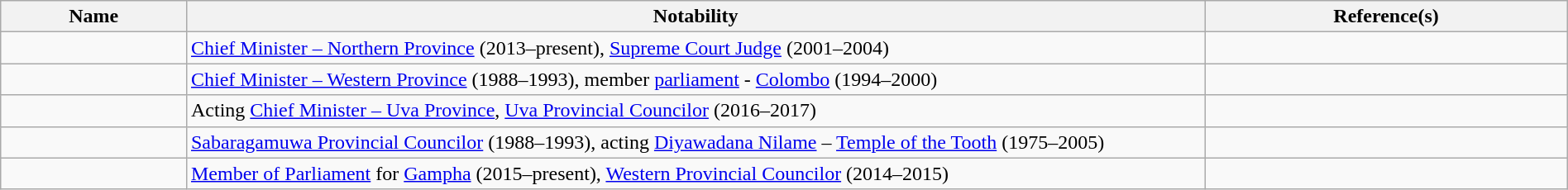<table class="wikitable sortable" style="width:100%">
<tr>
<th style="width:*;">Name</th>
<th style="width:65%;" class="unsortable">Notability</th>
<th style="width:*;" class="unsortable">Reference(s)</th>
</tr>
<tr>
<td></td>
<td><a href='#'>Chief Minister – Northern Province</a> (2013–present), <a href='#'>Supreme Court Judge</a> (2001–2004)</td>
<td style="text-align:center;"></td>
</tr>
<tr>
<td></td>
<td><a href='#'>Chief Minister – Western Province</a> (1988–1993), member <a href='#'>parliament</a> - <a href='#'>Colombo</a> (1994–2000)</td>
<td style="text-align:center;"></td>
</tr>
<tr>
<td></td>
<td>Acting <a href='#'>Chief Minister – Uva Province</a>, <a href='#'>Uva Provincial Councilor</a> (2016–2017)</td>
<td style="text-align:center;"></td>
</tr>
<tr>
<td></td>
<td><a href='#'>Sabaragamuwa Provincial Councilor</a> (1988–1993), acting <a href='#'>Diyawadana Nilame</a> – <a href='#'>Temple of the Tooth</a> (1975–2005)</td>
<td style="text-align:center;"></td>
</tr>
<tr>
<td></td>
<td><a href='#'>Member of Parliament</a> for <a href='#'>Gampha</a> (2015–present), <a href='#'>Western Provincial Councilor</a> (2014–2015)</td>
<td style="text-align:center;"></td>
</tr>
</table>
